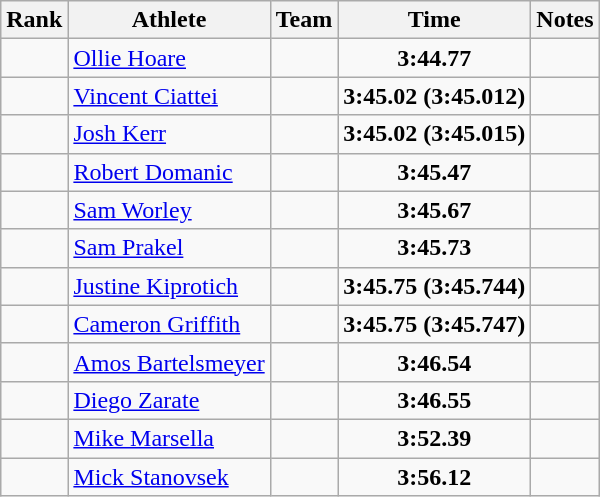<table class="wikitable sortable" style="text-align:center">
<tr>
<th>Rank</th>
<th>Athlete</th>
<th>Team</th>
<th>Time</th>
<th>Notes</th>
</tr>
<tr>
<td></td>
<td align=left> <a href='#'>Ollie Hoare</a></td>
<td></td>
<td><strong>3:44.77</strong></td>
<td></td>
</tr>
<tr>
<td></td>
<td align=left><a href='#'>Vincent Ciattei</a></td>
<td></td>
<td><strong>3:45.02  (3:45.012)</strong></td>
<td></td>
</tr>
<tr>
<td></td>
<td align=left> <a href='#'>Josh Kerr</a></td>
<td></td>
<td><strong>3:45.02  (3:45.015)</strong></td>
<td></td>
</tr>
<tr>
<td></td>
<td align=left><a href='#'>Robert Domanic</a></td>
<td></td>
<td><strong>3:45.47</strong></td>
<td></td>
</tr>
<tr>
<td></td>
<td align=left><a href='#'>Sam Worley</a></td>
<td></td>
<td><strong>3:45.67</strong></td>
<td></td>
</tr>
<tr>
<td></td>
<td align=left><a href='#'>Sam Prakel</a></td>
<td></td>
<td><strong>3:45.73</strong></td>
<td></td>
</tr>
<tr>
<td></td>
<td align=left> <a href='#'>Justine Kiprotich</a></td>
<td></td>
<td><strong>3:45.75  (3:45.744)</strong></td>
<td></td>
</tr>
<tr>
<td></td>
<td align=left> <a href='#'>Cameron Griffith</a></td>
<td></td>
<td><strong>3:45.75  (3:45.747)</strong></td>
<td></td>
</tr>
<tr>
<td></td>
<td align=left> <a href='#'>Amos Bartelsmeyer</a></td>
<td></td>
<td><strong>3:46.54</strong></td>
<td></td>
</tr>
<tr>
<td></td>
<td align=left><a href='#'>Diego Zarate</a></td>
<td></td>
<td><strong>3:46.55</strong></td>
<td></td>
</tr>
<tr>
<td></td>
<td align=left><a href='#'>Mike Marsella</a></td>
<td></td>
<td><strong>3:52.39</strong></td>
<td></td>
</tr>
<tr>
<td></td>
<td align=left><a href='#'>Mick Stanovsek</a></td>
<td></td>
<td><strong>3:56.12</strong></td>
<td></td>
</tr>
</table>
